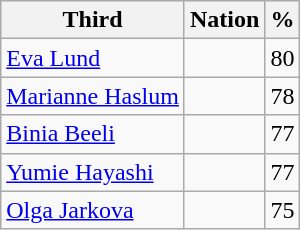<table class="wikitable">
<tr>
<th>Third</th>
<th>Nation</th>
<th>%</th>
</tr>
<tr>
<td><a href='#'>Eva Lund</a></td>
<td></td>
<td>80</td>
</tr>
<tr>
<td><a href='#'>Marianne Haslum</a></td>
<td></td>
<td>78</td>
</tr>
<tr>
<td><a href='#'>Binia Beeli</a></td>
<td></td>
<td>77</td>
</tr>
<tr>
<td><a href='#'>Yumie Hayashi</a></td>
<td></td>
<td>77</td>
</tr>
<tr>
<td><a href='#'>Olga Jarkova</a></td>
<td></td>
<td>75</td>
</tr>
</table>
